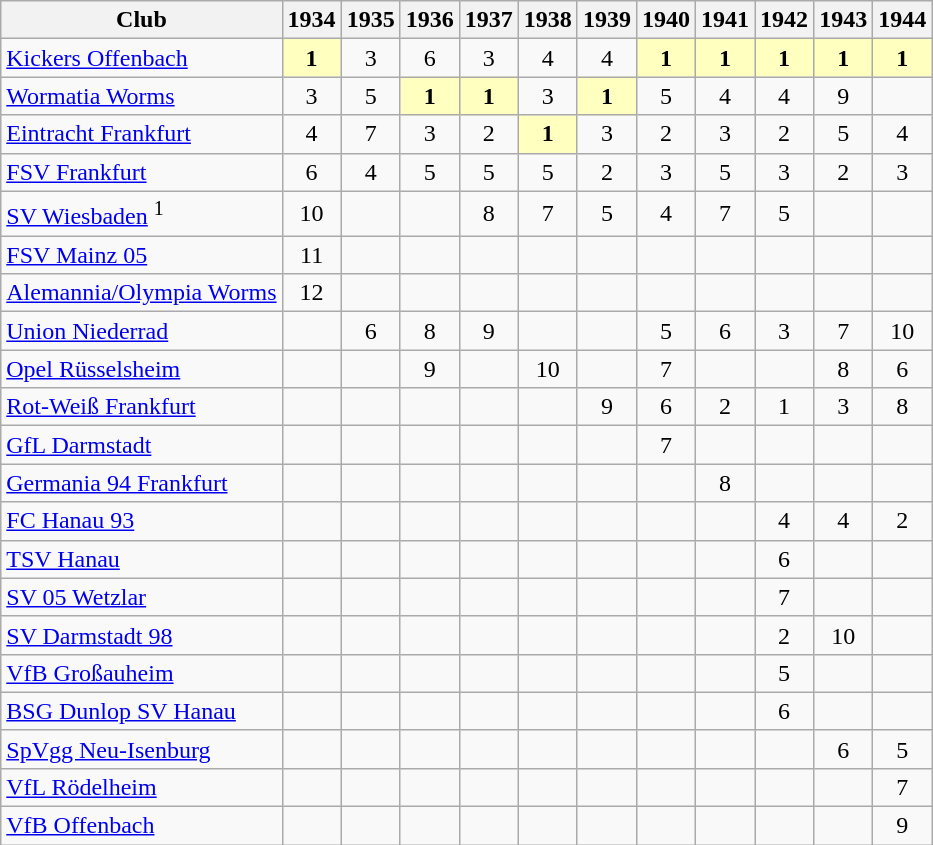<table class="wikitable">
<tr>
<th>Club</th>
<th>1934</th>
<th>1935</th>
<th>1936</th>
<th>1937</th>
<th>1938</th>
<th>1939</th>
<th>1940</th>
<th>1941</th>
<th>1942</th>
<th>1943</th>
<th>1944</th>
</tr>
<tr align="center">
<td align="left"><a href='#'>Kickers Offenbach</a></td>
<td bgcolor="#ffffbf"><strong>1</strong></td>
<td>3</td>
<td>6</td>
<td>3</td>
<td>4</td>
<td>4</td>
<td bgcolor="#ffffbf"><strong>1</strong></td>
<td bgcolor="#ffffbf"><strong>1</strong></td>
<td bgcolor="#ffffbf"><strong>1</strong></td>
<td bgcolor="#ffffbf"><strong>1</strong></td>
<td bgcolor="#ffffbf"><strong>1</strong></td>
</tr>
<tr align="center">
<td align="left"><a href='#'>Wormatia Worms</a></td>
<td>3</td>
<td>5</td>
<td bgcolor="#ffffbf"><strong>1</strong></td>
<td bgcolor="#ffffbf"><strong>1</strong></td>
<td>3</td>
<td bgcolor="#ffffbf"><strong>1</strong></td>
<td>5</td>
<td>4</td>
<td>4</td>
<td>9</td>
<td></td>
</tr>
<tr align="center">
<td align="left"><a href='#'>Eintracht Frankfurt</a></td>
<td>4</td>
<td>7</td>
<td>3</td>
<td>2</td>
<td bgcolor="#ffffbf"><strong>1</strong></td>
<td>3</td>
<td>2</td>
<td>3</td>
<td>2</td>
<td>5</td>
<td>4</td>
</tr>
<tr align="center">
<td align="left"><a href='#'>FSV Frankfurt</a></td>
<td>6</td>
<td>4</td>
<td>5</td>
<td>5</td>
<td>5</td>
<td>2</td>
<td>3</td>
<td>5</td>
<td>3</td>
<td>2</td>
<td>3</td>
</tr>
<tr align="center">
<td align="left"><a href='#'>SV Wiesbaden</a> <sup>1</sup></td>
<td>10</td>
<td></td>
<td></td>
<td>8</td>
<td>7</td>
<td>5</td>
<td>4</td>
<td>7</td>
<td>5</td>
<td></td>
<td></td>
</tr>
<tr align="center">
<td align="left"><a href='#'>FSV Mainz 05</a></td>
<td>11</td>
<td></td>
<td></td>
<td></td>
<td></td>
<td></td>
<td></td>
<td></td>
<td></td>
<td></td>
<td></td>
</tr>
<tr align="center">
<td align="left"><a href='#'>Alemannia/Olympia Worms</a></td>
<td>12</td>
<td></td>
<td></td>
<td></td>
<td></td>
<td></td>
<td></td>
<td></td>
<td></td>
<td></td>
<td></td>
</tr>
<tr align="center">
<td align="left"><a href='#'>Union Niederrad</a></td>
<td></td>
<td>6</td>
<td>8</td>
<td>9</td>
<td></td>
<td></td>
<td>5</td>
<td>6</td>
<td>3</td>
<td>7</td>
<td>10</td>
</tr>
<tr align="center">
<td align="left"><a href='#'>Opel Rüsselsheim</a></td>
<td></td>
<td></td>
<td>9</td>
<td></td>
<td>10</td>
<td></td>
<td>7</td>
<td></td>
<td></td>
<td>8</td>
<td>6</td>
</tr>
<tr align="center">
<td align="left"><a href='#'>Rot-Weiß Frankfurt</a></td>
<td></td>
<td></td>
<td></td>
<td></td>
<td></td>
<td>9</td>
<td>6</td>
<td>2</td>
<td>1</td>
<td>3</td>
<td>8</td>
</tr>
<tr align="center">
<td align="left"><a href='#'>GfL Darmstadt</a></td>
<td></td>
<td></td>
<td></td>
<td></td>
<td></td>
<td></td>
<td>7</td>
<td></td>
<td></td>
<td></td>
<td></td>
</tr>
<tr align="center">
<td align="left"><a href='#'>Germania 94 Frankfurt</a></td>
<td></td>
<td></td>
<td></td>
<td></td>
<td></td>
<td></td>
<td></td>
<td>8</td>
<td></td>
<td></td>
<td></td>
</tr>
<tr align="center">
<td align="left"><a href='#'>FC Hanau 93</a></td>
<td></td>
<td></td>
<td></td>
<td></td>
<td></td>
<td></td>
<td></td>
<td></td>
<td>4</td>
<td>4</td>
<td>2</td>
</tr>
<tr align="center">
<td align="left"><a href='#'>TSV Hanau</a></td>
<td></td>
<td></td>
<td></td>
<td></td>
<td></td>
<td></td>
<td></td>
<td></td>
<td>6</td>
<td></td>
<td></td>
</tr>
<tr align="center">
<td align="left"><a href='#'>SV 05 Wetzlar</a></td>
<td></td>
<td></td>
<td></td>
<td></td>
<td></td>
<td></td>
<td></td>
<td></td>
<td>7</td>
<td></td>
<td></td>
</tr>
<tr align="center">
<td align="left"><a href='#'>SV Darmstadt 98</a></td>
<td></td>
<td></td>
<td></td>
<td></td>
<td></td>
<td></td>
<td></td>
<td></td>
<td>2</td>
<td>10</td>
<td></td>
</tr>
<tr align="center">
<td align="left"><a href='#'>VfB Großauheim</a></td>
<td></td>
<td></td>
<td></td>
<td></td>
<td></td>
<td></td>
<td></td>
<td></td>
<td>5</td>
<td></td>
<td></td>
</tr>
<tr align="center">
<td align="left"><a href='#'>BSG Dunlop SV Hanau</a></td>
<td></td>
<td></td>
<td></td>
<td></td>
<td></td>
<td></td>
<td></td>
<td></td>
<td>6</td>
<td></td>
<td></td>
</tr>
<tr align="center">
<td align="left"><a href='#'>SpVgg Neu-Isenburg</a></td>
<td></td>
<td></td>
<td></td>
<td></td>
<td></td>
<td></td>
<td></td>
<td></td>
<td></td>
<td>6</td>
<td>5</td>
</tr>
<tr align="center">
<td align="left"><a href='#'>VfL Rödelheim</a></td>
<td></td>
<td></td>
<td></td>
<td></td>
<td></td>
<td></td>
<td></td>
<td></td>
<td></td>
<td></td>
<td>7</td>
</tr>
<tr align="center">
<td align="left"><a href='#'>VfB Offenbach</a></td>
<td></td>
<td></td>
<td></td>
<td></td>
<td></td>
<td></td>
<td></td>
<td></td>
<td></td>
<td></td>
<td>9</td>
</tr>
</table>
